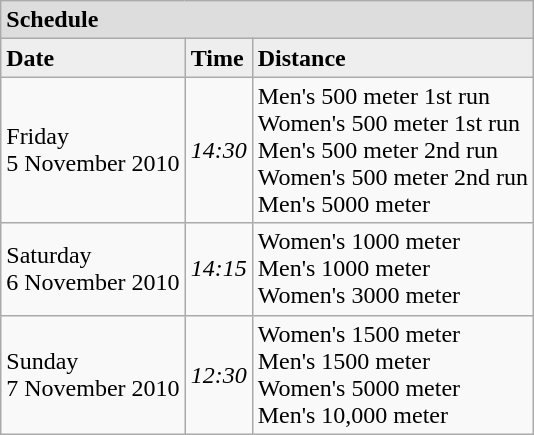<table class="wikitable">
<tr align=left bgcolor=#DDDDDD>
<td colspan=3><strong>Schedule</strong></td>
</tr>
<tr align=left bgcolor=#EEEEEE>
<td><strong>Date</strong></td>
<td><strong>Time</strong></td>
<td><strong>Distance</strong></td>
</tr>
<tr>
<td>Friday<br>5 November 2010</td>
<td><em>14:30</em></td>
<td>Men's 500 meter 1st run<br>Women's 500 meter 1st run<br>Men's 500 meter 2nd run<br>Women's 500 meter 2nd run<br>Men's 5000 meter</td>
</tr>
<tr>
<td>Saturday<br>6 November 2010</td>
<td><em>14:15</em></td>
<td>Women's 1000 meter<br>Men's 1000 meter<br>Women's 3000 meter</td>
</tr>
<tr>
<td>Sunday<br>7 November 2010</td>
<td><em>12:30</em></td>
<td>Women's 1500 meter<br>Men's 1500 meter<br>Women's 5000 meter<br>Men's 10,000 meter</td>
</tr>
</table>
